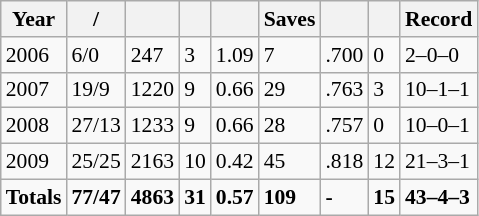<table class="wikitable collapsible sortable" style="font-size:90%">
<tr>
<th>Year</th>
<th>/</th>
<th></th>
<th></th>
<th></th>
<th>Saves</th>
<th></th>
<th></th>
<th>Record</th>
</tr>
<tr>
<td>2006</td>
<td>6/0</td>
<td>247</td>
<td>3</td>
<td>1.09</td>
<td>7</td>
<td>.700</td>
<td>0</td>
<td>2–0–0</td>
</tr>
<tr>
<td>2007</td>
<td>19/9</td>
<td>1220</td>
<td>9</td>
<td>0.66</td>
<td>29</td>
<td>.763</td>
<td>3</td>
<td>10–1–1</td>
</tr>
<tr>
<td>2008</td>
<td>27/13</td>
<td>1233</td>
<td>9</td>
<td>0.66</td>
<td>28</td>
<td>.757</td>
<td>0</td>
<td>10–0–1</td>
</tr>
<tr>
<td>2009</td>
<td>25/25</td>
<td>2163</td>
<td>10</td>
<td>0.42</td>
<td>45</td>
<td>.818</td>
<td>12</td>
<td>21–3–1</td>
</tr>
<tr>
<td><strong>Totals</strong></td>
<td><strong>77/47</strong></td>
<td><strong>4863</strong></td>
<td><strong>31</strong></td>
<td><strong>0.57</strong></td>
<td><strong>109</strong></td>
<td><strong>-</strong></td>
<td><strong>15</strong></td>
<td><strong>43–4–3</strong></td>
</tr>
</table>
